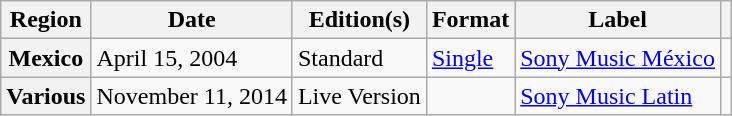<table class="wikitable plainrowheaders">
<tr>
<th scope="col">Region</th>
<th scope="col">Date</th>
<th scope="col">Edition(s)</th>
<th scope="col">Format</th>
<th scope="col">Label</th>
<th scope="col"></th>
</tr>
<tr>
<th scope="row">Mexico</th>
<td>April 15, 2004</td>
<td>Standard</td>
<td><a href='#'>Single</a></td>
<td><a href='#'>Sony Music México</a></td>
<td></td>
</tr>
<tr>
<th scope="row">Various</th>
<td>November 11, 2014</td>
<td>Live Version</td>
<td></td>
<td><a href='#'>Sony Music Latin</a></td>
<td></td>
</tr>
</table>
